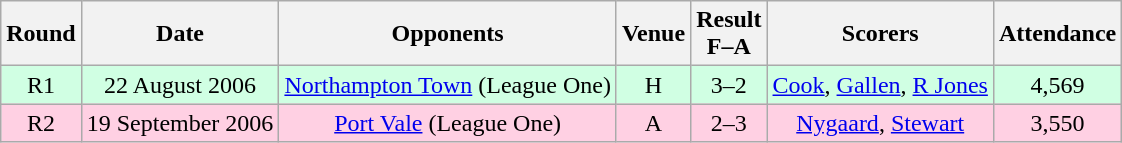<table class="wikitable sortable" style="text-align:center">
<tr>
<th scope="col">Round</th>
<th scope="col">Date</th>
<th scope="col">Opponents</th>
<th scope="col">Venue</th>
<th scope="col">Result<br>F–A</th>
<th scope="col" class="unsortable">Scorers</th>
<th scope="col">Attendance</th>
</tr>
<tr style="background-color: #d0ffe3;">
<td>R1</td>
<td>22 August 2006</td>
<td><a href='#'>Northampton Town</a> (League One)</td>
<td>H</td>
<td>3–2</td>
<td><a href='#'>Cook</a>, <a href='#'>Gallen</a>, <a href='#'>R Jones</a></td>
<td>4,569</td>
</tr>
<tr style="background-color: #ffd0e3;">
<td>R2</td>
<td>19 September 2006</td>
<td><a href='#'>Port Vale</a> (League One)</td>
<td>A</td>
<td>2–3</td>
<td><a href='#'>Nygaard</a>, <a href='#'>Stewart</a></td>
<td>3,550</td>
</tr>
</table>
